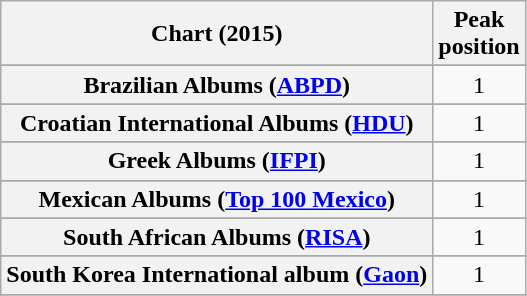<table class="wikitable sortable plainrowheaders" style="text-align:center">
<tr>
<th scope="col">Chart (2015)</th>
<th scope="col">Peak<br>position</th>
</tr>
<tr>
</tr>
<tr>
</tr>
<tr>
</tr>
<tr>
</tr>
<tr>
<th scope="row">Brazilian Albums (<a href='#'>ABPD</a>)</th>
<td>1</td>
</tr>
<tr>
</tr>
<tr>
<th scope="row">Croatian International Albums (<a href='#'>HDU</a>)</th>
<td>1</td>
</tr>
<tr>
</tr>
<tr>
</tr>
<tr>
</tr>
<tr>
</tr>
<tr>
</tr>
<tr>
</tr>
<tr>
<th scope="row">Greek Albums (<a href='#'>IFPI</a>)</th>
<td>1</td>
</tr>
<tr>
</tr>
<tr>
</tr>
<tr>
</tr>
<tr>
</tr>
<tr>
<th scope="row">Mexican Albums (<a href='#'>Top 100 Mexico</a>)</th>
<td>1</td>
</tr>
<tr>
</tr>
<tr>
</tr>
<tr>
</tr>
<tr>
</tr>
<tr>
</tr>
<tr>
<th scope="row">South African Albums (<a href='#'>RISA</a>)</th>
<td>1</td>
</tr>
<tr>
</tr>
<tr>
<th scope="row">South Korea International album (<a href='#'>Gaon</a>)</th>
<td>1</td>
</tr>
<tr>
</tr>
<tr>
</tr>
<tr>
</tr>
<tr>
</tr>
<tr>
</tr>
</table>
